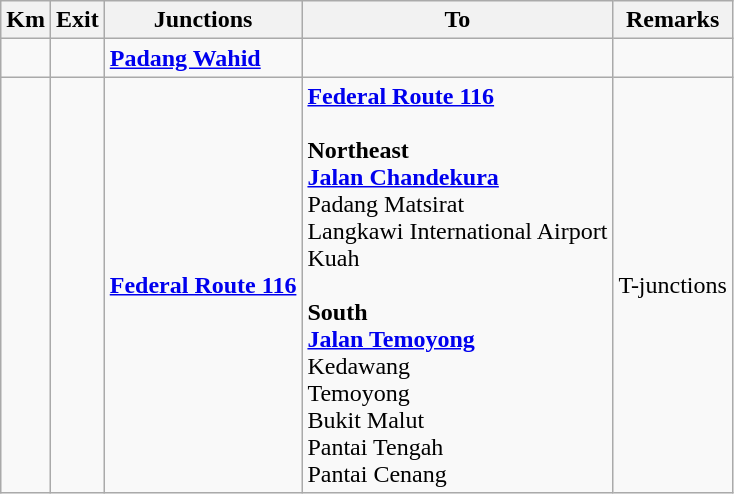<table class="wikitable">
<tr>
<th>Km</th>
<th>Exit</th>
<th>Junctions</th>
<th>To</th>
<th>Remarks</th>
</tr>
<tr>
<td></td>
<td></td>
<td><strong><a href='#'>Padang Wahid</a></strong></td>
<td></td>
<td></td>
</tr>
<tr>
<td></td>
<td></td>
<td> <strong><a href='#'>Federal Route 116</a></strong></td>
<td> <strong><a href='#'>Federal Route 116</a></strong><br><br><strong>Northeast</strong><br> <strong><a href='#'>Jalan Chandekura</a></strong><br>Padang Matsirat<br>Langkawi International Airport <br>Kuah<br><br><strong>South</strong><br> <strong><a href='#'>Jalan Temoyong</a></strong><br>Kedawang<br>Temoyong<br>Bukit Malut<br>Pantai Tengah <br>Pantai Cenang </td>
<td>T-junctions</td>
</tr>
</table>
